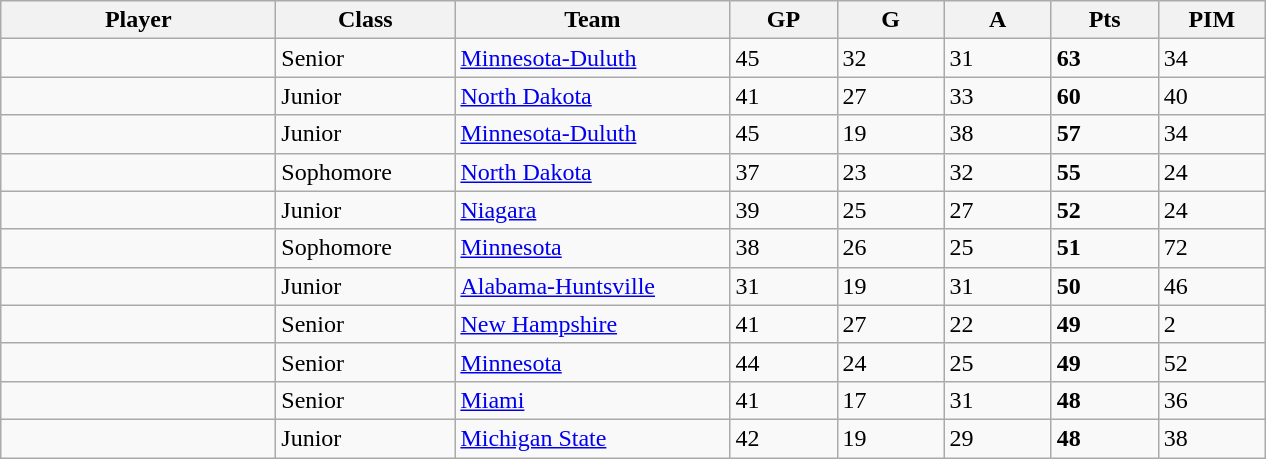<table class="wikitable sortable">
<tr>
<th style="width: 11em;">Player</th>
<th style="width: 7em;">Class</th>
<th style="width: 11em;">Team</th>
<th style="width: 4em;">GP</th>
<th style="width: 4em;">G</th>
<th style="width: 4em;">A</th>
<th style="width: 4em;">Pts</th>
<th style="width: 4em;">PIM</th>
</tr>
<tr>
<td></td>
<td>Senior</td>
<td><a href='#'>Minnesota-Duluth</a></td>
<td>45</td>
<td>32</td>
<td>31</td>
<td><strong>63</strong></td>
<td>34</td>
</tr>
<tr>
<td></td>
<td>Junior</td>
<td><a href='#'>North Dakota</a></td>
<td>41</td>
<td>27</td>
<td>33</td>
<td><strong>60</strong></td>
<td>40</td>
</tr>
<tr>
<td></td>
<td>Junior</td>
<td><a href='#'>Minnesota-Duluth</a></td>
<td>45</td>
<td>19</td>
<td>38</td>
<td><strong>57</strong></td>
<td>34</td>
</tr>
<tr>
<td></td>
<td>Sophomore</td>
<td><a href='#'>North Dakota</a></td>
<td>37</td>
<td>23</td>
<td>32</td>
<td><strong>55</strong></td>
<td>24</td>
</tr>
<tr>
<td></td>
<td>Junior</td>
<td><a href='#'>Niagara</a></td>
<td>39</td>
<td>25</td>
<td>27</td>
<td><strong>52</strong></td>
<td>24</td>
</tr>
<tr>
<td></td>
<td>Sophomore</td>
<td><a href='#'>Minnesota</a></td>
<td>38</td>
<td>26</td>
<td>25</td>
<td><strong>51</strong></td>
<td>72</td>
</tr>
<tr>
<td></td>
<td>Junior</td>
<td><a href='#'>Alabama-Huntsville</a></td>
<td>31</td>
<td>19</td>
<td>31</td>
<td><strong>50</strong></td>
<td>46</td>
</tr>
<tr>
<td></td>
<td>Senior</td>
<td><a href='#'>New Hampshire</a></td>
<td>41</td>
<td>27</td>
<td>22</td>
<td><strong>49</strong></td>
<td>2</td>
</tr>
<tr>
<td></td>
<td>Senior</td>
<td><a href='#'>Minnesota</a></td>
<td>44</td>
<td>24</td>
<td>25</td>
<td><strong>49</strong></td>
<td>52</td>
</tr>
<tr>
<td></td>
<td>Senior</td>
<td><a href='#'>Miami</a></td>
<td>41</td>
<td>17</td>
<td>31</td>
<td><strong>48</strong></td>
<td>36</td>
</tr>
<tr>
<td></td>
<td>Junior</td>
<td><a href='#'>Michigan State</a></td>
<td>42</td>
<td>19</td>
<td>29</td>
<td><strong>48</strong></td>
<td>38</td>
</tr>
</table>
